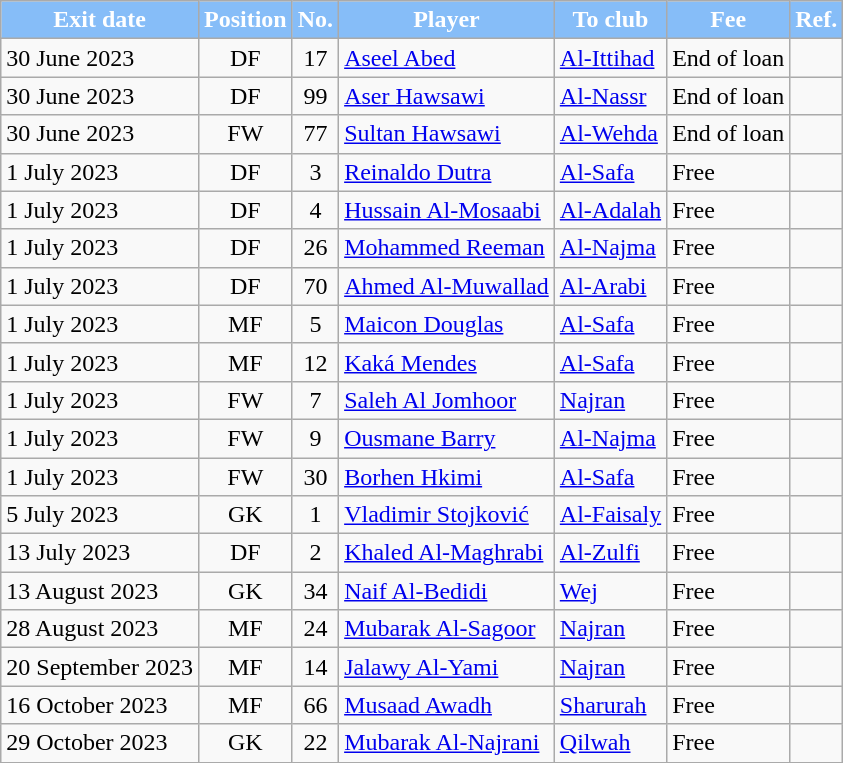<table class="wikitable sortable">
<tr>
<th style="background:#86bdf8; color:white;">Exit date</th>
<th style="background:#86bdf8; color:white;">Position</th>
<th style="background:#86bdf8; color:white;">No.</th>
<th style="background:#86bdf8; color:white;">Player</th>
<th style="background:#86bdf8; color:white;">To club</th>
<th style="background:#86bdf8; color:white;">Fee</th>
<th style="background:#86bdf8; color:white;">Ref.</th>
</tr>
<tr>
<td>30 June 2023</td>
<td style="text-align:center;">DF</td>
<td style="text-align:center;">17</td>
<td style="text-align:left;"> <a href='#'>Aseel Abed</a></td>
<td style="text-align:left;"> <a href='#'>Al-Ittihad</a></td>
<td>End of loan</td>
<td></td>
</tr>
<tr>
<td>30 June 2023</td>
<td style="text-align:center;">DF</td>
<td style="text-align:center;">99</td>
<td style="text-align:left;"> <a href='#'>Aser Hawsawi</a></td>
<td style="text-align:left;"> <a href='#'>Al-Nassr</a></td>
<td>End of loan</td>
<td></td>
</tr>
<tr>
<td>30 June 2023</td>
<td style="text-align:center;">FW</td>
<td style="text-align:center;">77</td>
<td style="text-align:left;"> <a href='#'>Sultan Hawsawi</a></td>
<td style="text-align:left;"> <a href='#'>Al-Wehda</a></td>
<td>End of loan</td>
<td></td>
</tr>
<tr>
<td>1 July 2023</td>
<td style="text-align:center;">DF</td>
<td style="text-align:center;">3</td>
<td style="text-align:left;"> <a href='#'>Reinaldo Dutra</a></td>
<td style="text-align:left;"> <a href='#'>Al-Safa</a></td>
<td>Free</td>
<td></td>
</tr>
<tr>
<td>1 July 2023</td>
<td style="text-align:center;">DF</td>
<td style="text-align:center;">4</td>
<td style="text-align:left;"> <a href='#'>Hussain Al-Mosaabi</a></td>
<td style="text-align:left;"> <a href='#'>Al-Adalah</a></td>
<td>Free</td>
<td></td>
</tr>
<tr>
<td>1 July 2023</td>
<td style="text-align:center;">DF</td>
<td style="text-align:center;">26</td>
<td style="text-align:left;"> <a href='#'>Mohammed Reeman</a></td>
<td style="text-align:left;"> <a href='#'>Al-Najma</a></td>
<td>Free</td>
<td></td>
</tr>
<tr>
<td>1 July 2023</td>
<td style="text-align:center;">DF</td>
<td style="text-align:center;">70</td>
<td style="text-align:left;"> <a href='#'>Ahmed Al-Muwallad</a></td>
<td style="text-align:left;"> <a href='#'>Al-Arabi</a></td>
<td>Free</td>
<td></td>
</tr>
<tr>
<td>1 July 2023</td>
<td style="text-align:center;">MF</td>
<td style="text-align:center;">5</td>
<td style="text-align:left;"> <a href='#'>Maicon Douglas</a></td>
<td style="text-align:left;"> <a href='#'>Al-Safa</a></td>
<td>Free</td>
<td></td>
</tr>
<tr>
<td>1 July 2023</td>
<td style="text-align:center;">MF</td>
<td style="text-align:center;">12</td>
<td style="text-align:left;"> <a href='#'>Kaká Mendes</a></td>
<td style="text-align:left;"> <a href='#'>Al-Safa</a></td>
<td>Free</td>
<td></td>
</tr>
<tr>
<td>1 July 2023</td>
<td style="text-align:center;">FW</td>
<td style="text-align:center;">7</td>
<td style="text-align:left;"> <a href='#'>Saleh Al Jomhoor</a></td>
<td style="text-align:left;"> <a href='#'>Najran</a></td>
<td>Free</td>
<td></td>
</tr>
<tr>
<td>1 July 2023</td>
<td style="text-align:center;">FW</td>
<td style="text-align:center;">9</td>
<td style="text-align:left;"> <a href='#'>Ousmane Barry</a></td>
<td style="text-align:left;"> <a href='#'>Al-Najma</a></td>
<td>Free</td>
<td></td>
</tr>
<tr>
<td>1 July 2023</td>
<td style="text-align:center;">FW</td>
<td style="text-align:center;">30</td>
<td style="text-align:left;"> <a href='#'>Borhen Hkimi</a></td>
<td style="text-align:left;"> <a href='#'>Al-Safa</a></td>
<td>Free</td>
<td></td>
</tr>
<tr>
<td>5 July 2023</td>
<td style="text-align:center;">GK</td>
<td style="text-align:center;">1</td>
<td style="text-align:left;"> <a href='#'>Vladimir Stojković</a></td>
<td style="text-align:left;"> <a href='#'>Al-Faisaly</a></td>
<td>Free</td>
<td></td>
</tr>
<tr>
<td>13 July 2023</td>
<td style="text-align:center;">DF</td>
<td style="text-align:center;">2</td>
<td style="text-align:left;"> <a href='#'>Khaled Al-Maghrabi</a></td>
<td style="text-align:left;"> <a href='#'>Al-Zulfi</a></td>
<td>Free</td>
<td></td>
</tr>
<tr>
<td>13 August 2023</td>
<td style="text-align:center;">GK</td>
<td style="text-align:center;">34</td>
<td style="text-align:left;"> <a href='#'>Naif Al-Bedidi</a></td>
<td style="text-align:left;"> <a href='#'>Wej</a></td>
<td>Free</td>
<td></td>
</tr>
<tr>
<td>28 August 2023</td>
<td style="text-align:center;">MF</td>
<td style="text-align:center;">24</td>
<td style="text-align:left;"> <a href='#'>Mubarak Al-Sagoor</a></td>
<td style="text-align:left;"> <a href='#'>Najran</a></td>
<td>Free</td>
<td></td>
</tr>
<tr>
<td>20 September 2023</td>
<td style="text-align:center;">MF</td>
<td style="text-align:center;">14</td>
<td style="text-align:left;"> <a href='#'>Jalawy Al-Yami</a></td>
<td style="text-align:left;"> <a href='#'>Najran</a></td>
<td>Free</td>
<td></td>
</tr>
<tr>
<td>16 October 2023</td>
<td style="text-align:center;">MF</td>
<td style="text-align:center;">66</td>
<td style="text-align:left;"> <a href='#'>Musaad Awadh</a></td>
<td style="text-align:left;"> <a href='#'>Sharurah</a></td>
<td>Free</td>
<td></td>
</tr>
<tr>
<td>29 October 2023</td>
<td style="text-align:center;">GK</td>
<td style="text-align:center;">22</td>
<td style="text-align:left;"> <a href='#'>Mubarak Al-Najrani</a></td>
<td style="text-align:left;"> <a href='#'>Qilwah</a></td>
<td>Free</td>
<td></td>
</tr>
<tr>
</tr>
</table>
